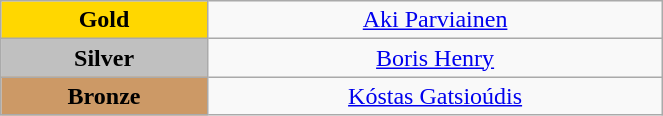<table class="wikitable" style="text-align:center; " width="35%">
<tr>
<td bgcolor="gold"><strong>Gold</strong></td>
<td><a href='#'>Aki Parviainen</a><br>  <small><em></em></small></td>
</tr>
<tr>
<td bgcolor="silver"><strong>Silver</strong></td>
<td><a href='#'>Boris Henry</a><br>  <small><em></em></small></td>
</tr>
<tr>
<td bgcolor="CC9966"><strong>Bronze</strong></td>
<td><a href='#'>Kóstas Gatsioúdis</a><br>  <small><em></em></small></td>
</tr>
</table>
